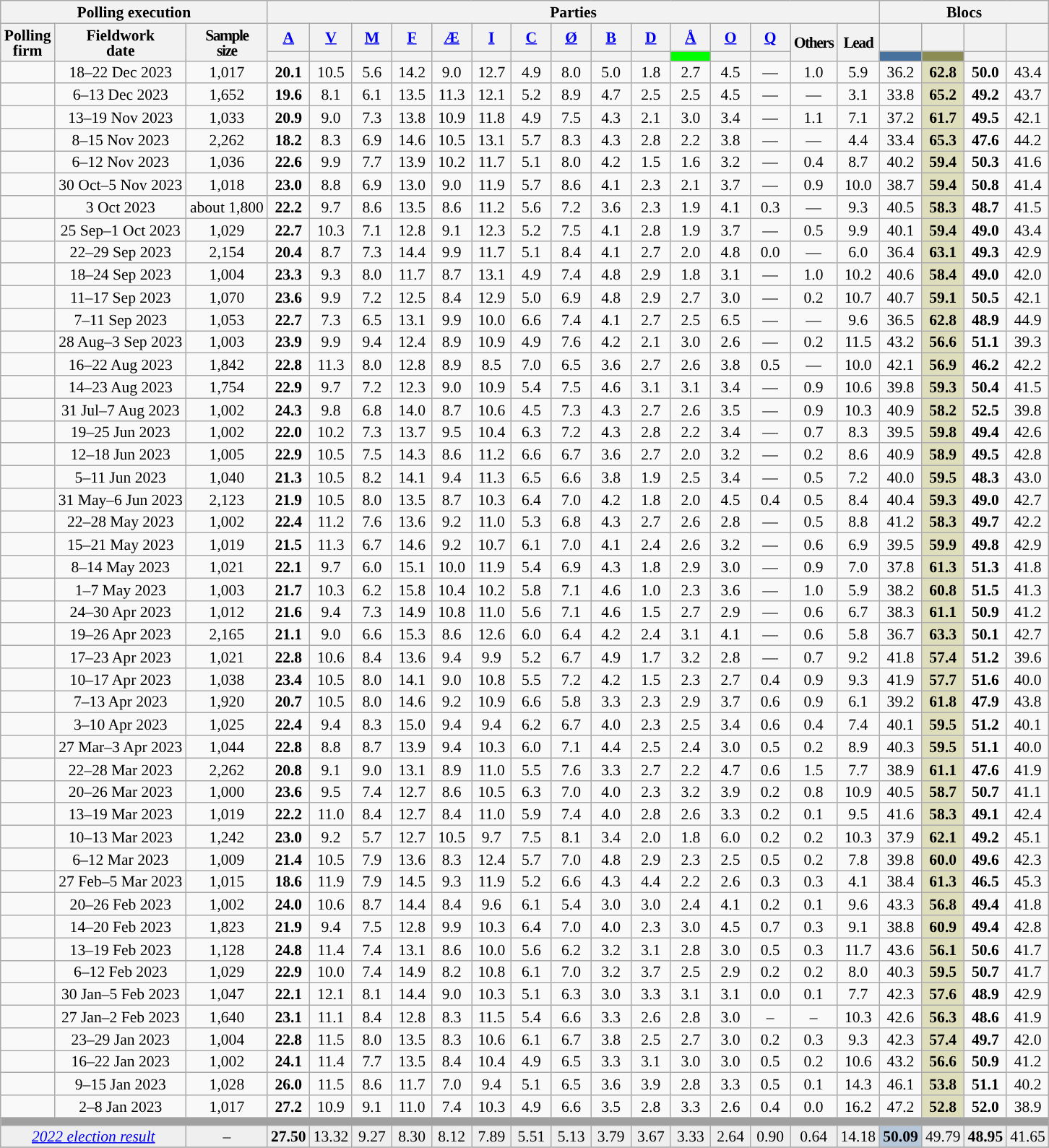<table class="wikitable sortable mw-datatable" style="text-align:center;font-size:90%;line-height:14px;">
<tr>
<th colspan="3"><strong>Polling execution</strong></th>
<th colspan="15">Parties</th>
<th colspan="4">Blocs</th>
</tr>
<tr>
<th rowspan="2">Polling<br>firm</th>
<th rowspan="2">Fieldwork<br>date</th>
<th rowspan="2" class="unsortable" style="letter-spacing:-1px;">Sample<br>size</th>
<th class="unsortable" style="width:30px;"><a href='#'>A</a></th>
<th class="unsortable" style="width:30px;"><a href='#'>V</a></th>
<th class="unsortable" style="width:30px;"><a href='#'>M</a></th>
<th class="unsortable" style="width:30px;"><a href='#'>F</a></th>
<th class="unsortable" style="width:30px;"><a href='#'>Æ</a></th>
<th class="unsortable" style="width:30px;"><a href='#'>I</a></th>
<th class="unsortable" style="width:30px;"><a href='#'>C</a></th>
<th class="unsortable" style="width:30px;"><a href='#'>Ø</a></th>
<th class="unsortable" style="width:30px;"><a href='#'>B</a></th>
<th class="unsortable" style="width:30px;"><a href='#'>D</a></th>
<th class="unsortable" style="width:30px;"><a href='#'>Å</a></th>
<th class="unsortable" style="width:30px;"><a href='#'>O</a></th>
<th class="unsortable" style="width:30px;"><a href='#'>Q</a></th>
<th rowspan="2" class="unsortable" style="width:30px;letter-spacing:-1px;" ">Others</th>
<th rowspan="2" style="width:25px;letter-spacing:-1px;" ">Lead</th>
<th class="unsortable" style="width:30px;"></th>
<th class="unsortable" style="width:30px;"></th>
<th class="unsortable" style="width:30px;"></th>
<th class="unsortable" style="width:30px;"></th>
</tr>
<tr>
<th data-sort-type="number" style="background:"></th>
<th data-sort-type="number" style="background:"></th>
<th data-sort-type="number" style="background:"></th>
<th data-sort-type="number" style="background:"></th>
<th data-sort-type="number" style="background:"></th>
<th data-sort-type="number" style="background:"></th>
<th data-sort-type="number" style="background:"></th>
<th data-sort-type="number" style="background:"></th>
<th data-sort-type="number" style="background:"></th>
<th data-sort-type="number" style="background:"></th>
<th data-sort-type="number" style="background:#00FF00;"></th>
<th data-sort-type="number" style="background:"></th>
<th data-sort-type="number" style="background:"></th>
<th data-sort-type="number" style="background:#47729E;"></th>
<th data-sort-type="number" style="background:#8B8B54;"></th>
<th data-sort-type="number" style="background:"></th>
<th data-sort-type="number" style="background:"></th>
</tr>
<tr>
<td></td>
<td>18–22 Dec 2023</td>
<td>1,017</td>
<td><strong>20.1</strong></td>
<td>10.5</td>
<td>5.6</td>
<td>14.2</td>
<td>9.0</td>
<td>12.7</td>
<td>4.9</td>
<td>8.0</td>
<td>5.0</td>
<td>1.8</td>
<td>2.7</td>
<td>4.5</td>
<td>—</td>
<td>1.0</td>
<td>5.9</td>
<td>36.2</td>
<td style="background:#DEDEBD;"><strong>62.8</strong></td>
<td><strong>50.0</strong></td>
<td>43.4</td>
</tr>
<tr>
<td></td>
<td>6–13 Dec 2023</td>
<td>1,652</td>
<td><strong>19.6</strong></td>
<td>8.1</td>
<td>6.1</td>
<td>13.5</td>
<td>11.3</td>
<td>12.1</td>
<td>5.2</td>
<td>8.9</td>
<td>4.7</td>
<td>2.5</td>
<td>2.5</td>
<td>4.5</td>
<td>—</td>
<td>—</td>
<td>3.1</td>
<td>33.8</td>
<td style="background:#DEDEBD;"><strong>65.2</strong></td>
<td><strong>49.2</strong></td>
<td>43.7</td>
</tr>
<tr>
<td></td>
<td>13–19 Nov 2023</td>
<td>1,033</td>
<td><strong>20.9</strong></td>
<td>9.0</td>
<td>7.3</td>
<td>13.8</td>
<td>10.9</td>
<td>11.8</td>
<td>4.9</td>
<td>7.5</td>
<td>4.3</td>
<td>2.1</td>
<td>3.0</td>
<td>3.4</td>
<td>—</td>
<td>1.1</td>
<td>7.1</td>
<td>37.2</td>
<td style="background:#DEDEBD;"><strong>61.7</strong></td>
<td><strong>49.5</strong></td>
<td>42.1</td>
</tr>
<tr>
<td></td>
<td>8–15 Nov 2023</td>
<td>2,262</td>
<td><strong>18.2</strong></td>
<td>8.3</td>
<td>6.9</td>
<td>14.6</td>
<td>10.5</td>
<td>13.1</td>
<td>5.7</td>
<td>8.3</td>
<td>4.3</td>
<td>2.8</td>
<td>2.2</td>
<td>3.8</td>
<td>—</td>
<td>—</td>
<td>4.4</td>
<td>33.4</td>
<td style="background:#DEDEBD;"><strong>65.3</strong></td>
<td><strong>47.6</strong></td>
<td>44.2</td>
</tr>
<tr>
<td></td>
<td>6–12 Nov 2023</td>
<td>1,036</td>
<td><strong>22.6</strong></td>
<td>9.9</td>
<td>7.7</td>
<td>13.9</td>
<td>10.2</td>
<td>11.7</td>
<td>5.1</td>
<td>8.0</td>
<td>4.2</td>
<td>1.5</td>
<td>1.6</td>
<td>3.2</td>
<td>—</td>
<td>0.4</td>
<td>8.7</td>
<td>40.2</td>
<td style="background:#DEDEBD;"><strong>59.4</strong></td>
<td><strong>50.3</strong></td>
<td>41.6</td>
</tr>
<tr>
<td></td>
<td>30 Oct–5 Nov 2023</td>
<td>1,018</td>
<td><strong>23.0</strong></td>
<td>8.8</td>
<td>6.9</td>
<td>13.0</td>
<td>9.0</td>
<td>11.9</td>
<td>5.7</td>
<td>8.6</td>
<td>4.1</td>
<td>2.3</td>
<td>2.1</td>
<td>3.7</td>
<td>—</td>
<td>0.9</td>
<td>10.0</td>
<td>38.7</td>
<td style="background:#DEDEBD;"><strong>59.4</strong></td>
<td><strong>50.8</strong></td>
<td>41.4</td>
</tr>
<tr>
<td></td>
<td>3 Oct 2023</td>
<td>about 1,800</td>
<td><strong>22.2</strong></td>
<td>9.7</td>
<td>8.6</td>
<td>13.5</td>
<td>8.6</td>
<td>11.2</td>
<td>5.6</td>
<td>7.2</td>
<td>3.6</td>
<td>2.3</td>
<td>1.9</td>
<td>4.1</td>
<td>0.3</td>
<td>—</td>
<td>9.3</td>
<td>40.5</td>
<td style="background:#DEDEBD;"><strong>58.3</strong></td>
<td><strong>48.7</strong></td>
<td>41.5</td>
</tr>
<tr>
<td></td>
<td>25 Sep–1 Oct 2023</td>
<td>1,029</td>
<td><strong>22.7</strong></td>
<td>10.3</td>
<td>7.1</td>
<td>12.8</td>
<td>9.1</td>
<td>12.3</td>
<td>5.2</td>
<td>7.5</td>
<td>4.1</td>
<td>2.8</td>
<td>1.9</td>
<td>3.7</td>
<td>—</td>
<td>0.5</td>
<td>9.9</td>
<td>40.1</td>
<td style="background:#DEDEBD;"><strong>59.4</strong></td>
<td><strong>49.0</strong></td>
<td>43.4</td>
</tr>
<tr>
<td></td>
<td>22–29 Sep 2023</td>
<td>2,154</td>
<td><strong>20.4</strong></td>
<td>8.7</td>
<td>7.3</td>
<td>14.4</td>
<td>9.9</td>
<td>11.7</td>
<td>5.1</td>
<td>8.4</td>
<td>4.1</td>
<td>2.7</td>
<td>2.0</td>
<td>4.8</td>
<td>0.0</td>
<td>—</td>
<td>6.0</td>
<td>36.4</td>
<td style="background:#DEDEBD;"><strong>63.1</strong></td>
<td><strong>49.3</strong></td>
<td>42.9</td>
</tr>
<tr>
<td></td>
<td>18–24 Sep 2023</td>
<td>1,004</td>
<td><strong>23.3</strong></td>
<td>9.3</td>
<td>8.0</td>
<td>11.7</td>
<td>8.7</td>
<td>13.1</td>
<td>4.9</td>
<td>7.4</td>
<td>4.8</td>
<td>2.9</td>
<td>1.8</td>
<td>3.1</td>
<td>—</td>
<td>1.0</td>
<td>10.2</td>
<td>40.6</td>
<td style="background:#DEDEBD;"><strong>58.4</strong></td>
<td><strong>49.0</strong></td>
<td>42.0</td>
</tr>
<tr>
<td></td>
<td>11–17 Sep 2023</td>
<td>1,070</td>
<td><strong>23.6</strong></td>
<td>9.9</td>
<td>7.2</td>
<td>12.5</td>
<td>8.4</td>
<td>12.9</td>
<td>5.0</td>
<td>6.9</td>
<td>4.8</td>
<td>2.9</td>
<td>2.7</td>
<td>3.0</td>
<td>—</td>
<td>0.2</td>
<td>10.7</td>
<td>40.7</td>
<td style="background:#DEDEBD;"><strong>59.1</strong></td>
<td><strong>50.5</strong></td>
<td>42.1</td>
</tr>
<tr>
<td></td>
<td>7–11 Sep 2023</td>
<td>1,053</td>
<td><strong>22.7</strong></td>
<td>7.3</td>
<td>6.5</td>
<td>13.1</td>
<td>9.9</td>
<td>10.0</td>
<td>6.6</td>
<td>7.4</td>
<td>4.1</td>
<td>2.7</td>
<td>2.5</td>
<td>6.5</td>
<td>—</td>
<td>—</td>
<td>9.6</td>
<td>36.5</td>
<td style="background:#DEDEBD;"><strong>62.8</strong></td>
<td><strong>48.9</strong></td>
<td>44.9</td>
</tr>
<tr>
<td></td>
<td>28 Aug–3 Sep 2023</td>
<td>1,003</td>
<td><strong>23.9</strong></td>
<td>9.9</td>
<td>9.4</td>
<td>12.4</td>
<td>8.9</td>
<td>10.9</td>
<td>4.9</td>
<td>7.6</td>
<td>4.2</td>
<td>2.1</td>
<td>3.0</td>
<td>2.6</td>
<td>—</td>
<td>0.2</td>
<td>11.5</td>
<td>43.2</td>
<td style="background:#DEDEBD;"><strong>56.6</strong></td>
<td><strong>51.1</strong></td>
<td>39.3</td>
</tr>
<tr>
<td></td>
<td>16–22 Aug 2023</td>
<td>1,842</td>
<td><strong>22.8</strong></td>
<td>11.3</td>
<td>8.0</td>
<td>12.8</td>
<td>8.9</td>
<td>8.5</td>
<td>7.0</td>
<td>6.5</td>
<td>3.6</td>
<td>2.7</td>
<td>2.6</td>
<td>3.8</td>
<td>0.5</td>
<td>—</td>
<td>10.0</td>
<td>42.1</td>
<td style="background:#DEDEBD;"><strong>56.9</strong></td>
<td><strong>46.2</strong></td>
<td>42.2</td>
</tr>
<tr>
<td></td>
<td>14–23 Aug 2023</td>
<td>1,754</td>
<td><strong>22.9</strong></td>
<td>9.7</td>
<td>7.2</td>
<td>12.3</td>
<td>9.0</td>
<td>10.9</td>
<td>5.4</td>
<td>7.5</td>
<td>4.6</td>
<td>3.1</td>
<td>3.1</td>
<td>3.4</td>
<td>—</td>
<td>0.9</td>
<td>10.6</td>
<td>39.8</td>
<td style="background:#DEDEBD;"><strong>59.3</strong></td>
<td><strong>50.4</strong></td>
<td>41.5</td>
</tr>
<tr>
<td></td>
<td>31 Jul–7 Aug 2023</td>
<td>1,002</td>
<td><strong>24.3</strong></td>
<td>9.8</td>
<td>6.8</td>
<td>14.0</td>
<td>8.7</td>
<td>10.6</td>
<td>4.5</td>
<td>7.3</td>
<td>4.3</td>
<td>2.7</td>
<td>2.6</td>
<td>3.5</td>
<td>—</td>
<td>0.9</td>
<td>10.3</td>
<td>40.9</td>
<td style="background:#DEDEBD;"><strong>58.2</strong></td>
<td><strong>52.5</strong></td>
<td>39.8</td>
</tr>
<tr>
<td></td>
<td>19–25 Jun 2023</td>
<td>1,002</td>
<td><strong>22.0</strong></td>
<td>10.2</td>
<td>7.3</td>
<td>13.7</td>
<td>9.5</td>
<td>10.4</td>
<td>6.3</td>
<td>7.2</td>
<td>4.3</td>
<td>2.8</td>
<td>2.2</td>
<td>3.4</td>
<td>—</td>
<td>0.7</td>
<td>8.3</td>
<td>39.5</td>
<td style="background:#DEDEBD;"><strong>59.8</strong></td>
<td><strong>49.4</strong></td>
<td>42.6</td>
</tr>
<tr>
<td></td>
<td>12–18 Jun 2023</td>
<td>1,005</td>
<td><strong>22.9</strong></td>
<td>10.5</td>
<td>7.5</td>
<td>14.3</td>
<td>8.6</td>
<td>11.2</td>
<td>6.6</td>
<td>6.7</td>
<td>3.6</td>
<td>2.7</td>
<td>2.0</td>
<td>3.2</td>
<td>—</td>
<td>0.2</td>
<td>8.6</td>
<td>40.9</td>
<td style="background:#DEDEBD;"><strong>58.9</strong></td>
<td><strong> 49.5</strong></td>
<td>42.8</td>
</tr>
<tr>
<td></td>
<td>5–11 Jun 2023</td>
<td>1,040</td>
<td><strong>21.3</strong></td>
<td>10.5</td>
<td>8.2</td>
<td>14.1</td>
<td>9.4</td>
<td>11.3</td>
<td>6.5</td>
<td>6.6</td>
<td>3.8</td>
<td>1.9</td>
<td>2.5</td>
<td>3.4</td>
<td>—</td>
<td>0.5</td>
<td>7.2</td>
<td>40.0</td>
<td style="background:#DEDEBD;"><strong>59.5</strong></td>
<td><strong> 48.3</strong></td>
<td>43.0</td>
</tr>
<tr>
<td></td>
<td>31 May–6 Jun 2023</td>
<td>2,123</td>
<td><strong>21.9</strong></td>
<td>10.5</td>
<td>8.0</td>
<td>13.5</td>
<td>8.7</td>
<td>10.3</td>
<td>6.4</td>
<td>7.0</td>
<td>4.2</td>
<td>1.8</td>
<td>2.0</td>
<td>4.5</td>
<td>0.4</td>
<td>0.5</td>
<td>8.4</td>
<td>40.4</td>
<td style="background:#DEDEBD;"><strong>59.3</strong></td>
<td><strong>49.0</strong></td>
<td>42.7</td>
</tr>
<tr>
<td></td>
<td>22–28 May 2023</td>
<td>1,002</td>
<td><strong>22.4</strong></td>
<td>11.2</td>
<td>7.6</td>
<td>13.6</td>
<td>9.2</td>
<td>11.0</td>
<td>5.3</td>
<td>6.8</td>
<td>4.3</td>
<td>2.7</td>
<td>2.6</td>
<td>2.8</td>
<td>—</td>
<td>0.5</td>
<td>8.8</td>
<td>41.2</td>
<td style="background:#DEDEBD;"><strong>58.3</strong></td>
<td><strong> 49.7</strong></td>
<td>42.2</td>
</tr>
<tr>
<td></td>
<td>15–21 May 2023</td>
<td>1,019</td>
<td><strong>21.5</strong></td>
<td>11.3</td>
<td>6.7</td>
<td>14.6</td>
<td>9.2</td>
<td>10.7</td>
<td>6.1</td>
<td>7.0</td>
<td>4.1</td>
<td>2.4</td>
<td>2.6</td>
<td>3.2</td>
<td>—</td>
<td>0.6</td>
<td>6.9</td>
<td>39.5</td>
<td style="background:#DEDEBD;"><strong>59.9</strong></td>
<td><strong> 49.8</strong></td>
<td>42.9</td>
</tr>
<tr>
<td></td>
<td>8–14 May 2023</td>
<td>1,021</td>
<td><strong>22.1</strong></td>
<td>9.7</td>
<td>6.0</td>
<td>15.1</td>
<td>10.0</td>
<td>11.9</td>
<td>5.4</td>
<td>6.9</td>
<td>4.3</td>
<td>1.8</td>
<td>2.9</td>
<td>3.0</td>
<td>—</td>
<td>0.9</td>
<td>7.0</td>
<td>37.8</td>
<td style="background:#DEDEBD;"><strong>61.3</strong></td>
<td><strong> 51.3</strong></td>
<td>41.8</td>
</tr>
<tr>
<td></td>
<td>1–7 May 2023</td>
<td>1,003</td>
<td><strong>21.7</strong></td>
<td>10.3</td>
<td>6.2</td>
<td>15.8</td>
<td>10.4</td>
<td>10.2</td>
<td>5.8</td>
<td>7.1</td>
<td>4.6</td>
<td>1.0</td>
<td>2.3</td>
<td>3.6</td>
<td>—</td>
<td>1.0</td>
<td>5.9</td>
<td>38.2</td>
<td style="background:#DEDEBD;"><strong>60.8</strong></td>
<td><strong> 51.5</strong></td>
<td>41.3</td>
</tr>
<tr>
<td></td>
<td>24–30 Apr 2023</td>
<td>1,012</td>
<td><strong>21.6</strong></td>
<td>9.4</td>
<td>7.3</td>
<td>14.9</td>
<td>10.8</td>
<td>11.0</td>
<td>5.6</td>
<td>7.1</td>
<td>4.6</td>
<td>1.5</td>
<td>2.7</td>
<td>2.9</td>
<td>—</td>
<td>0.6</td>
<td>6.7</td>
<td>38.3</td>
<td style="background:#DEDEBD;"><strong>61.1</strong></td>
<td><strong>50.9</strong></td>
<td>41.2</td>
</tr>
<tr>
<td></td>
<td>19–26 Apr 2023</td>
<td>2,165</td>
<td><strong>21.1</strong></td>
<td>9.0</td>
<td>6.6</td>
<td>15.3</td>
<td>8.6</td>
<td>12.6</td>
<td>6.0</td>
<td>6.4</td>
<td>4.2</td>
<td>2.4</td>
<td>3.1</td>
<td>4.1</td>
<td>—</td>
<td>0.6</td>
<td>5.8</td>
<td>36.7</td>
<td style="background:#DEDEBD;"><strong>63.3</strong></td>
<td><strong>50.1</strong></td>
<td>42.7</td>
</tr>
<tr>
<td></td>
<td>17–23 Apr 2023</td>
<td>1,021</td>
<td><strong>22.8</strong></td>
<td>10.6</td>
<td>8.4</td>
<td>13.6</td>
<td>9.4</td>
<td>9.9</td>
<td>5.2</td>
<td>6.7</td>
<td>4.9</td>
<td>1.7</td>
<td>3.2</td>
<td>2.8</td>
<td>—</td>
<td>0.7</td>
<td>9.2</td>
<td>41.8</td>
<td style="background:#DEDEBD;"><strong>57.4</strong></td>
<td><strong>51.2</strong></td>
<td>39.6</td>
</tr>
<tr>
<td></td>
<td>10–17 Apr 2023</td>
<td>1,038</td>
<td><strong>23.4</strong></td>
<td>10.5</td>
<td>8.0</td>
<td>14.1</td>
<td>9.0</td>
<td>10.8</td>
<td>5.5</td>
<td>7.2</td>
<td>4.2</td>
<td>1.5</td>
<td>2.3</td>
<td>2.7</td>
<td>0.4</td>
<td>0.9</td>
<td>9.3</td>
<td>41.9</td>
<td style="background:#DEDEBD;"><strong>57.7</strong></td>
<td><strong>51.6</strong></td>
<td>40.0</td>
</tr>
<tr>
<td></td>
<td>7–13 Apr 2023</td>
<td>1,920</td>
<td><strong>20.7</strong></td>
<td>10.5</td>
<td>8.0</td>
<td>14.6</td>
<td>9.2</td>
<td>10.9</td>
<td>6.6</td>
<td>5.8</td>
<td>3.3</td>
<td>2.3</td>
<td>2.9</td>
<td>3.7</td>
<td>0.6</td>
<td>0.9</td>
<td>6.1</td>
<td>39.2</td>
<td style="background:#DEDEBD;"><strong>61.8</strong></td>
<td><strong>47.9</strong></td>
<td>43.8</td>
</tr>
<tr>
<td></td>
<td>3–10 Apr 2023</td>
<td>1,025</td>
<td><strong>22.4</strong></td>
<td>9.4</td>
<td>8.3</td>
<td>15.0</td>
<td>9.4</td>
<td>9.4</td>
<td>6.2</td>
<td>6.7</td>
<td>4.0</td>
<td>2.3</td>
<td>2.5</td>
<td>3.4</td>
<td>0.6</td>
<td>0.4</td>
<td>7.4</td>
<td>40.1</td>
<td style="background:#DEDEBD;"><strong>59.5</strong></td>
<td><strong>51.2</strong></td>
<td>40.1</td>
</tr>
<tr>
<td></td>
<td>27 Mar–3 Apr 2023</td>
<td>1,044</td>
<td><strong>22.8</strong></td>
<td>8.8</td>
<td>8.7</td>
<td>13.9</td>
<td>9.4</td>
<td>10.3</td>
<td>6.0</td>
<td>7.1</td>
<td>4.4</td>
<td>2.5</td>
<td>2.4</td>
<td>3.0</td>
<td>0.5</td>
<td>0.2</td>
<td>8.9</td>
<td>40.3</td>
<td style="background:#DEDEBD;"><strong>59.5</strong></td>
<td><strong>51.1</strong></td>
<td>40.0</td>
</tr>
<tr>
<td></td>
<td>22–28 Mar 2023</td>
<td>2,262</td>
<td><strong>20.8</strong></td>
<td>9.1</td>
<td>9.0</td>
<td>13.1</td>
<td>8.9</td>
<td>11.0</td>
<td>5.5</td>
<td>7.6</td>
<td>3.3</td>
<td>2.7</td>
<td>2.2</td>
<td>4.7</td>
<td>0.6</td>
<td>1.5</td>
<td>7.7</td>
<td>38.9</td>
<td style="background:#DEDEBD;"><strong>61.1</strong></td>
<td><strong>47.6</strong></td>
<td>41.9</td>
</tr>
<tr>
<td></td>
<td>20–26 Mar 2023</td>
<td>1,000</td>
<td><strong>23.6</strong></td>
<td>9.5</td>
<td>7.4</td>
<td>12.7</td>
<td>8.6</td>
<td>10.5</td>
<td>6.3</td>
<td>7.0</td>
<td>4.0</td>
<td>2.3</td>
<td>3.2</td>
<td>3.9</td>
<td>0.2</td>
<td>0.8</td>
<td>10.9</td>
<td>40.5</td>
<td style="background:#DEDEBD;"><strong>58.7</strong></td>
<td><strong>50.7</strong></td>
<td>41.1</td>
</tr>
<tr>
<td></td>
<td>13–19 Mar 2023</td>
<td>1,019</td>
<td><strong>22.2</strong></td>
<td>11.0</td>
<td>8.4</td>
<td>12.7</td>
<td>8.4</td>
<td>11.0</td>
<td>5.9</td>
<td>7.4</td>
<td>4.0</td>
<td>2.8</td>
<td>2.6</td>
<td>3.3</td>
<td>0.2</td>
<td>0.1</td>
<td>9.5</td>
<td>41.6</td>
<td style="background:#DEDEBD;"><strong>58.3</strong></td>
<td><strong>49.1</strong></td>
<td>42.4</td>
</tr>
<tr>
<td></td>
<td>10–13 Mar 2023</td>
<td>1,242</td>
<td><strong>23.0</strong></td>
<td>9.2</td>
<td>5.7</td>
<td>12.7</td>
<td>10.5</td>
<td>9.7</td>
<td>7.5</td>
<td>8.1</td>
<td>3.4</td>
<td>2.0</td>
<td>1.8</td>
<td>6.0</td>
<td>0.2</td>
<td>0.2</td>
<td>10.3</td>
<td>37.9</td>
<td style="background:#DEDEBD;"><strong>62.1</strong></td>
<td><strong>49.2</strong></td>
<td>45.1</td>
</tr>
<tr>
<td></td>
<td>6–12 Mar 2023</td>
<td>1,009</td>
<td><strong>21.4</strong></td>
<td>10.5</td>
<td>7.9</td>
<td>13.6</td>
<td>8.3</td>
<td>12.4</td>
<td>5.7</td>
<td>7.0</td>
<td>4.8</td>
<td>2.9</td>
<td>2.3</td>
<td>2.5</td>
<td>0.5</td>
<td>0.2</td>
<td>7.8</td>
<td>39.8</td>
<td style="background:#DEDEBD;"><strong>60.0</strong></td>
<td><strong>49.6</strong></td>
<td>42.3</td>
</tr>
<tr>
<td></td>
<td>27 Feb–5 Mar 2023</td>
<td>1,015</td>
<td><strong>18.6</strong></td>
<td>11.9</td>
<td>7.9</td>
<td>14.5</td>
<td>9.3</td>
<td>11.9</td>
<td>5.2</td>
<td>6.6</td>
<td>4.3</td>
<td>4.4</td>
<td>2.2</td>
<td>2.6</td>
<td>0.3</td>
<td>0.3</td>
<td>4.1</td>
<td>38.4</td>
<td style="background:#DEDEBD;"><strong>61.3</strong></td>
<td><strong>46.5</strong></td>
<td>45.3</td>
</tr>
<tr>
<td></td>
<td>20–26 Feb 2023</td>
<td>1,002</td>
<td><strong>24.0</strong></td>
<td>10.6</td>
<td>8.7</td>
<td>14.4</td>
<td>8.4</td>
<td>9.6</td>
<td>6.1</td>
<td>5.4</td>
<td>3.0</td>
<td>3.0</td>
<td>2.4</td>
<td>4.1</td>
<td>0.2</td>
<td>0.1</td>
<td>9.6</td>
<td>43.3</td>
<td style="background:#DEDEBD;"><strong>56.8</strong></td>
<td><strong>49.4</strong></td>
<td>41.8</td>
</tr>
<tr>
<td></td>
<td>14–20 Feb 2023</td>
<td>1,823</td>
<td><strong>21.9</strong></td>
<td>9.4</td>
<td>7.5</td>
<td>12.8</td>
<td>9.9</td>
<td>10.3</td>
<td>6.4</td>
<td>7.0</td>
<td>4.0</td>
<td>2.3</td>
<td>3.0</td>
<td>4.5</td>
<td>0.7</td>
<td>0.3</td>
<td>9.1</td>
<td>38.8</td>
<td style="background:#DEDEBD;"><strong>60.9</strong></td>
<td><strong>49.4</strong></td>
<td>42.8</td>
</tr>
<tr>
<td></td>
<td>13–19 Feb 2023</td>
<td>1,128</td>
<td><strong>24.8</strong></td>
<td>11.4</td>
<td>7.4</td>
<td>13.1</td>
<td>8.6</td>
<td>10.0</td>
<td>5.6</td>
<td>6.2</td>
<td>3.2</td>
<td>3.1</td>
<td>2.8</td>
<td>3.0</td>
<td>0.5</td>
<td>0.3</td>
<td>11.7</td>
<td>43.6</td>
<td style="background:#DEDEBD;"><strong>56.1</strong></td>
<td><strong>50.6</strong></td>
<td>41.7</td>
</tr>
<tr>
<td></td>
<td>6–12 Feb 2023</td>
<td>1,029</td>
<td><strong>22.9</strong></td>
<td>10.0</td>
<td>7.4</td>
<td>14.9</td>
<td>8.2</td>
<td>10.8</td>
<td>6.1</td>
<td>7.0</td>
<td>3.2</td>
<td>3.7</td>
<td>2.5</td>
<td>2.9</td>
<td>0.2</td>
<td>0.2</td>
<td>8.0</td>
<td>40.3</td>
<td style="background:#DEDEBD;"><strong>59.5</strong></td>
<td><strong>50.7</strong></td>
<td>41.7</td>
</tr>
<tr>
<td></td>
<td>30 Jan–5 Feb 2023</td>
<td>1,047</td>
<td><strong>22.1</strong></td>
<td>12.1</td>
<td>8.1</td>
<td>14.4</td>
<td>9.0</td>
<td>10.3</td>
<td>5.1</td>
<td>6.3</td>
<td>3.0</td>
<td>3.3</td>
<td>3.1</td>
<td>3.1</td>
<td>0.0</td>
<td>0.1</td>
<td>7.7</td>
<td>42.3</td>
<td style="background:#DEDEBD;"><strong>57.6</strong></td>
<td><strong>48.9</strong></td>
<td>42.9</td>
</tr>
<tr>
<td></td>
<td>27 Jan–2 Feb 2023</td>
<td>1,640</td>
<td><strong>23.1</strong></td>
<td>11.1</td>
<td>8.4</td>
<td>12.8</td>
<td>8.3</td>
<td>11.5</td>
<td>5.4</td>
<td>6.6</td>
<td>3.3</td>
<td>2.6</td>
<td>2.8</td>
<td>3.0</td>
<td>–</td>
<td>–</td>
<td>10.3</td>
<td>42.6</td>
<td style="background:#DEDEBD;"><strong>56.3</strong></td>
<td><strong>48.6</strong></td>
<td>41.9</td>
</tr>
<tr>
<td></td>
<td>23–29 Jan 2023</td>
<td>1,004</td>
<td><strong>22.8</strong></td>
<td>11.5</td>
<td>8.0</td>
<td>13.5</td>
<td>8.3</td>
<td>10.6</td>
<td>6.1</td>
<td>6.7</td>
<td>3.8</td>
<td>2.5</td>
<td>2.7</td>
<td>3.0</td>
<td>0.2</td>
<td>0.3</td>
<td>9.3</td>
<td>42.3</td>
<td style="background:#DEDEBD;"><strong>57.4</strong></td>
<td><strong>49.7</strong></td>
<td>42.0</td>
</tr>
<tr>
<td></td>
<td>16–22 Jan 2023</td>
<td>1,002</td>
<td><strong>24.1</strong></td>
<td>11.4</td>
<td>7.7</td>
<td>13.5</td>
<td>8.4</td>
<td>10.4</td>
<td>4.9</td>
<td>6.5</td>
<td>3.3</td>
<td>3.1</td>
<td>3.0</td>
<td>3.0</td>
<td>0.5</td>
<td>0.2</td>
<td>10.6</td>
<td>43.2</td>
<td style="background:#DEDEBD;"><strong>56.6</strong></td>
<td><strong>50.9</strong></td>
<td>41.2</td>
</tr>
<tr>
<td></td>
<td>9–15 Jan 2023</td>
<td>1,028</td>
<td><strong>26.0</strong></td>
<td>11.5</td>
<td>8.6</td>
<td>11.7</td>
<td>7.0</td>
<td>9.4</td>
<td>5.1</td>
<td>6.5</td>
<td>3.6</td>
<td>3.9</td>
<td>2.8</td>
<td>3.3</td>
<td>0.5</td>
<td>0.1</td>
<td>14.3</td>
<td>46.1</td>
<td style="background:#DEDEBD;"><strong>53.8</strong></td>
<td><strong>51.1</strong></td>
<td>40.2</td>
</tr>
<tr>
<td></td>
<td>2–8 Jan 2023</td>
<td>1,017</td>
<td><strong>27.2</strong></td>
<td>10.9</td>
<td>9.1</td>
<td>11.0</td>
<td>7.4</td>
<td>10.3</td>
<td>4.9</td>
<td>6.6</td>
<td>3.5</td>
<td>2.8</td>
<td>3.3</td>
<td>2.6</td>
<td>0.4</td>
<td>0.0</td>
<td>16.2</td>
<td>47.2</td>
<td style="background:#DEDEBD;"><strong>52.8</strong></td>
<td><strong>52.0</strong></td>
<td>38.9</td>
</tr>
<tr>
<td colspan="22" style="background:#A0A0A0"></td>
</tr>
<tr style="background:#EFEFEF;">
<td colspan="2"><em><a href='#'>2022 election result</a></em></td>
<td>–</td>
<td><strong>27.50</strong></td>
<td>13.32</td>
<td>9.27</td>
<td>8.30</td>
<td>8.12</td>
<td>7.89</td>
<td>5.51</td>
<td>5.13</td>
<td>3.79</td>
<td>3.67</td>
<td>3.33</td>
<td>2.64</td>
<td>0.90</td>
<td>0.64</td>
<td>14.18</td>
<td style="background:#B6C8D9;"><strong>50.09</strong></td>
<td>49.79</td>
<td><strong>48.95</strong></td>
<td>41.65</td>
</tr>
<tr>
</tr>
</table>
